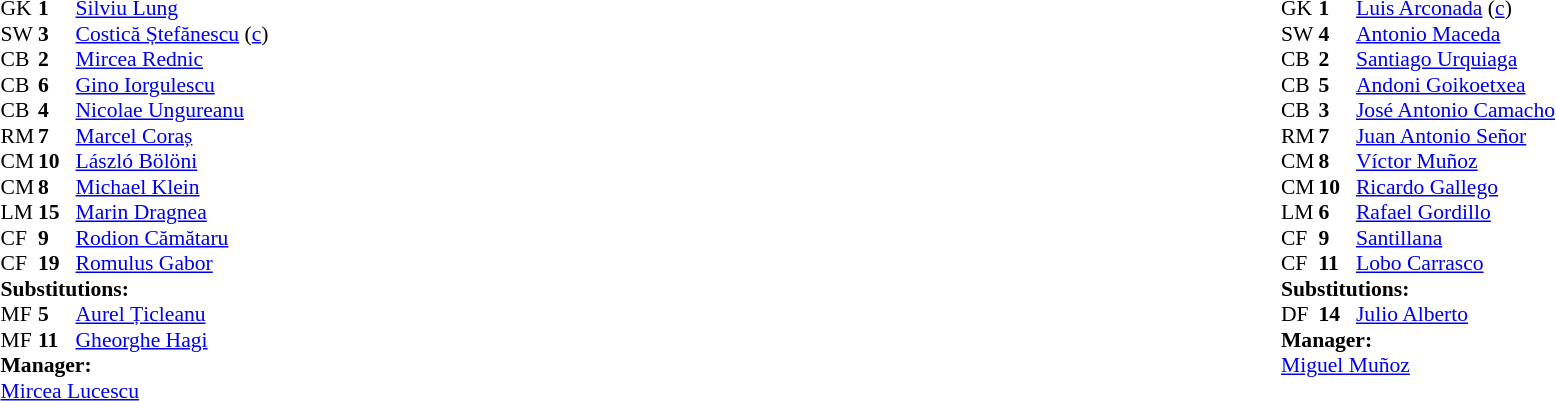<table style="width:100%;">
<tr>
<td style="vertical-align:top; width:40%;"><br><table style="font-size:90%" cellspacing="0" cellpadding="0">
<tr>
<th width="25"></th>
<th width="25"></th>
</tr>
<tr>
<td>GK</td>
<td><strong>1</strong></td>
<td><a href='#'>Silviu Lung</a></td>
</tr>
<tr>
<td>SW</td>
<td><strong>3</strong></td>
<td><a href='#'>Costică Ștefănescu</a> (<a href='#'>c</a>)</td>
</tr>
<tr>
<td>CB</td>
<td><strong>2</strong></td>
<td><a href='#'>Mircea Rednic</a></td>
</tr>
<tr>
<td>CB</td>
<td><strong>6</strong></td>
<td><a href='#'>Gino Iorgulescu</a></td>
<td></td>
</tr>
<tr>
<td>CB</td>
<td><strong>4</strong></td>
<td><a href='#'>Nicolae Ungureanu</a></td>
</tr>
<tr>
<td>RM</td>
<td><strong>7</strong></td>
<td><a href='#'>Marcel Coraș</a></td>
</tr>
<tr>
<td>CM</td>
<td><strong>10</strong></td>
<td><a href='#'>László Bölöni</a></td>
</tr>
<tr>
<td>CM</td>
<td><strong>8</strong></td>
<td><a href='#'>Michael Klein</a></td>
</tr>
<tr>
<td>LM</td>
<td><strong>15</strong></td>
<td><a href='#'>Marin Dragnea</a></td>
<td></td>
<td></td>
</tr>
<tr>
<td>CF</td>
<td><strong>9</strong></td>
<td><a href='#'>Rodion Cămătaru</a></td>
</tr>
<tr>
<td>CF</td>
<td><strong>19</strong></td>
<td><a href='#'>Romulus Gabor</a></td>
<td></td>
<td></td>
</tr>
<tr>
<td colspan=3><strong>Substitutions:</strong></td>
</tr>
<tr>
<td>MF</td>
<td><strong>5</strong></td>
<td><a href='#'>Aurel Țicleanu</a></td>
<td></td>
<td></td>
</tr>
<tr>
<td>MF</td>
<td><strong>11</strong></td>
<td><a href='#'>Gheorghe Hagi</a></td>
<td></td>
<td></td>
</tr>
<tr>
<td colspan=3><strong>Manager:</strong></td>
</tr>
<tr>
<td colspan=3><a href='#'>Mircea Lucescu</a></td>
</tr>
</table>
</td>
<td valign="top"></td>
<td style="vertical-align:top; width:50%;"><br><table style="font-size:90%; margin:auto;" cellspacing="0" cellpadding="0">
<tr>
<th width=25></th>
<th width=25></th>
</tr>
<tr>
<td>GK</td>
<td><strong>1</strong></td>
<td><a href='#'>Luis Arconada</a> (<a href='#'>c</a>)</td>
</tr>
<tr>
<td>SW</td>
<td><strong>4</strong></td>
<td><a href='#'>Antonio Maceda</a></td>
</tr>
<tr>
<td>CB</td>
<td><strong>2</strong></td>
<td><a href='#'>Santiago Urquiaga</a></td>
</tr>
<tr>
<td>CB</td>
<td><strong>5</strong></td>
<td><a href='#'>Andoni Goikoetxea</a></td>
</tr>
<tr>
<td>CB</td>
<td><strong>3</strong></td>
<td><a href='#'>José Antonio Camacho</a></td>
</tr>
<tr>
<td>RM</td>
<td><strong>7</strong></td>
<td><a href='#'>Juan Antonio Señor</a></td>
</tr>
<tr>
<td>CM</td>
<td><strong>8</strong></td>
<td><a href='#'>Víctor Muñoz</a></td>
</tr>
<tr>
<td>CM</td>
<td><strong>10</strong></td>
<td><a href='#'>Ricardo Gallego</a></td>
<td></td>
<td></td>
</tr>
<tr>
<td>LM</td>
<td><strong>6</strong></td>
<td><a href='#'>Rafael Gordillo</a></td>
</tr>
<tr>
<td>CF</td>
<td><strong>9</strong></td>
<td><a href='#'>Santillana</a></td>
</tr>
<tr>
<td>CF</td>
<td><strong>11</strong></td>
<td><a href='#'>Lobo Carrasco</a></td>
</tr>
<tr>
<td colspan=3><strong>Substitutions:</strong></td>
</tr>
<tr>
<td>DF</td>
<td><strong>14</strong></td>
<td><a href='#'>Julio Alberto</a></td>
<td></td>
<td></td>
</tr>
<tr>
<td colspan=3><strong>Manager:</strong></td>
</tr>
<tr>
<td colspan=3><a href='#'>Miguel Muñoz</a></td>
</tr>
</table>
</td>
</tr>
</table>
